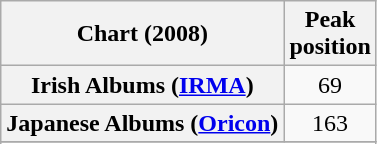<table class="wikitable sortable plainrowheaders" style="text-align:center;" border="1">
<tr>
<th scope="col">Chart (2008)</th>
<th scope="col">Peak<br>position</th>
</tr>
<tr>
<th scope="row">Irish Albums (<a href='#'>IRMA</a>)</th>
<td style="text-align:center">69</td>
</tr>
<tr>
<th scope="row">Japanese Albums (<a href='#'>Oricon</a>)</th>
<td style="text-align:center">163</td>
</tr>
<tr>
</tr>
<tr>
</tr>
<tr>
</tr>
<tr>
</tr>
<tr>
</tr>
</table>
